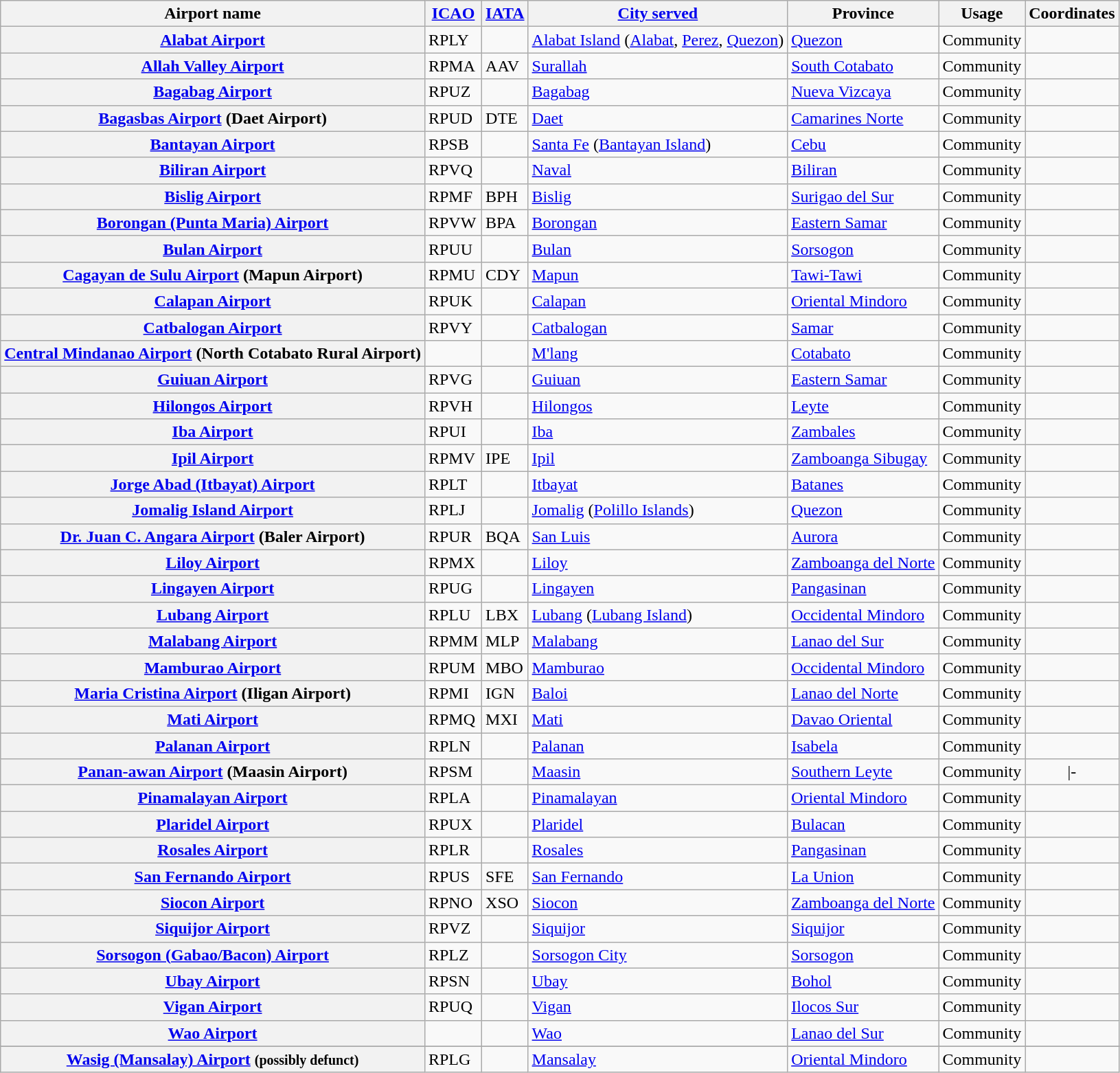<table class="wikitable sortable collapsible plainrowheaders toptextcells">
<tr style="vertical-align:middle;">
<th scope="col">Airport name</th>
<th scope="col"><a href='#'>ICAO</a></th>
<th scope="col"><a href='#'>IATA</a></th>
<th scope="col"><a href='#'>City served</a></th>
<th scope="col">Province</th>
<th scope="col">Usage</th>
<th scope="col">Coordinates</th>
</tr>
<tr>
<th scope="row"><a href='#'>Alabat Airport</a></th>
<td>RPLY</td>
<td></td>
<td><a href='#'>Alabat Island</a> (<a href='#'>Alabat</a>, <a href='#'>Perez</a>, <a href='#'>Quezon</a>)</td>
<td><a href='#'>Quezon</a></td>
<td>Community</td>
<td style="text-align:center;"><small></small></td>
</tr>
<tr>
<th scope="row"><a href='#'>Allah Valley Airport</a></th>
<td>RPMA</td>
<td>AAV</td>
<td><a href='#'>Surallah</a></td>
<td><a href='#'>South Cotabato</a></td>
<td>Community</td>
<td style="text-align:center;"><small></small></td>
</tr>
<tr>
<th scope="row"><a href='#'>Bagabag Airport</a></th>
<td>RPUZ</td>
<td></td>
<td><a href='#'>Bagabag</a></td>
<td><a href='#'>Nueva Vizcaya</a></td>
<td>Community</td>
<td style="text-align:center;"><small></small></td>
</tr>
<tr>
<th scope="row"><a href='#'>Bagasbas Airport</a> (Daet Airport)</th>
<td>RPUD</td>
<td>DTE</td>
<td><a href='#'>Daet</a></td>
<td><a href='#'>Camarines Norte</a></td>
<td>Community</td>
<td style="text-align:center;"><small></small></td>
</tr>
<tr>
<th scope="row"><strong><a href='#'>Bantayan Airport</a></strong></th>
<td>RPSB</td>
<td></td>
<td><a href='#'>Santa Fe</a> (<a href='#'>Bantayan Island</a>)</td>
<td><a href='#'>Cebu</a></td>
<td>Community</td>
<td style="text-align:center;"><small></small></td>
</tr>
<tr>
<th scope="row"><a href='#'>Biliran Airport</a></th>
<td>RPVQ</td>
<td></td>
<td><a href='#'>Naval</a></td>
<td><a href='#'>Biliran</a></td>
<td>Community</td>
<td style="text-align:center;"><small></small></td>
</tr>
<tr>
<th scope="row"><a href='#'>Bislig Airport</a></th>
<td>RPMF</td>
<td>BPH</td>
<td><a href='#'>Bislig</a></td>
<td><a href='#'>Surigao del Sur</a></td>
<td>Community</td>
<td style="text-align:center;"><small></small></td>
</tr>
<tr>
<th scope="row"><strong><a href='#'>Borongan (Punta Maria) Airport</a></strong></th>
<td>RPVW</td>
<td>BPA</td>
<td><a href='#'>Borongan</a></td>
<td><a href='#'>Eastern Samar</a></td>
<td>Community</td>
<td style="text-align:center;"><small></small></td>
</tr>
<tr>
<th scope="row"><a href='#'>Bulan Airport</a></th>
<td>RPUU</td>
<td></td>
<td><a href='#'>Bulan</a></td>
<td><a href='#'>Sorsogon</a></td>
<td>Community</td>
<td style="text-align:center;"><small></small></td>
</tr>
<tr>
<th scope="row"><a href='#'>Cagayan de Sulu Airport</a> (Mapun Airport)</th>
<td>RPMU</td>
<td>CDY</td>
<td><a href='#'>Mapun</a></td>
<td><a href='#'>Tawi-Tawi</a></td>
<td>Community</td>
<td style="text-align:center;"><small></small></td>
</tr>
<tr>
<th scope="row"><a href='#'>Calapan Airport</a></th>
<td>RPUK</td>
<td></td>
<td><a href='#'>Calapan</a></td>
<td><a href='#'>Oriental Mindoro</a></td>
<td>Community</td>
<td style="text-align:center;"><small></small></td>
</tr>
<tr>
<th scope="row"><a href='#'>Catbalogan Airport</a></th>
<td>RPVY</td>
<td></td>
<td><a href='#'>Catbalogan</a></td>
<td><a href='#'>Samar</a></td>
<td>Community</td>
<td style="text-align:center;"><small></small></td>
</tr>
<tr>
<th scope="row"><a href='#'>Central Mindanao Airport</a> (North Cotabato Rural Airport)</th>
<td></td>
<td></td>
<td><a href='#'>M'lang</a></td>
<td><a href='#'>Cotabato</a></td>
<td>Community</td>
<td style="text-align:center;"><small></small></td>
</tr>
<tr>
<th scope="row"><a href='#'>Guiuan Airport</a></th>
<td>RPVG</td>
<td></td>
<td><a href='#'>Guiuan</a></td>
<td><a href='#'>Eastern Samar</a></td>
<td>Community</td>
<td style="text-align:center;"><small></small></td>
</tr>
<tr>
<th scope="row"><a href='#'>Hilongos Airport</a></th>
<td>RPVH</td>
<td></td>
<td><a href='#'>Hilongos</a></td>
<td><a href='#'>Leyte</a></td>
<td>Community</td>
<td style="text-align:center;"><small></small></td>
</tr>
<tr>
<th scope="row"><a href='#'>Iba Airport</a></th>
<td>RPUI</td>
<td></td>
<td><a href='#'>Iba</a></td>
<td><a href='#'>Zambales</a></td>
<td>Community</td>
<td style="text-align:center;"><small></small></td>
</tr>
<tr>
<th scope="row"><a href='#'>Ipil Airport</a></th>
<td>RPMV</td>
<td>IPE</td>
<td><a href='#'>Ipil</a></td>
<td><a href='#'>Zamboanga Sibugay</a></td>
<td>Community</td>
<td style="text-align:center;"><small></small></td>
</tr>
<tr>
<th scope="row"><strong><a href='#'>Jorge Abad (Itbayat) Airport</a></strong></th>
<td>RPLT</td>
<td></td>
<td><a href='#'>Itbayat</a></td>
<td><a href='#'>Batanes</a></td>
<td>Community</td>
<td style="text-align:center;"><small></small></td>
</tr>
<tr>
<th scope="row"><a href='#'>Jomalig Island Airport</a></th>
<td>RPLJ</td>
<td></td>
<td><a href='#'>Jomalig</a> (<a href='#'>Polillo Islands</a>)</td>
<td><a href='#'>Quezon</a></td>
<td>Community</td>
<td style="text-align:center;"><small></small></td>
</tr>
<tr>
<th scope="row"><strong><a href='#'>Dr. Juan C. Angara Airport</a></strong> (Baler Airport)</th>
<td>RPUR</td>
<td>BQA</td>
<td><a href='#'>San Luis</a></td>
<td><a href='#'>Aurora</a></td>
<td>Community</td>
<td style="text-align:center;"><small></small></td>
</tr>
<tr>
<th scope="row"><a href='#'>Liloy Airport</a></th>
<td>RPMX</td>
<td></td>
<td><a href='#'>Liloy</a></td>
<td><a href='#'>Zamboanga del Norte</a></td>
<td>Community</td>
<td style="text-align:center;"><small></small></td>
</tr>
<tr>
<th scope="row"><a href='#'>Lingayen Airport</a></th>
<td>RPUG</td>
<td></td>
<td><a href='#'>Lingayen</a></td>
<td><a href='#'>Pangasinan</a></td>
<td>Community</td>
<td style="text-align:center;"><small></small></td>
</tr>
<tr>
<th scope="row"><a href='#'>Lubang Airport</a></th>
<td>RPLU</td>
<td>LBX</td>
<td><a href='#'>Lubang</a> (<a href='#'>Lubang Island</a>)</td>
<td><a href='#'>Occidental Mindoro</a></td>
<td>Community</td>
<td style="text-align:center;"><small></small></td>
</tr>
<tr>
<th scope="row"><a href='#'>Malabang Airport</a></th>
<td>RPMM</td>
<td>MLP</td>
<td><a href='#'>Malabang</a></td>
<td><a href='#'>Lanao del Sur</a></td>
<td>Community</td>
<td style="text-align:center;"><small></small></td>
</tr>
<tr>
<th scope="row"><a href='#'>Mamburao Airport</a></th>
<td>RPUM</td>
<td>MBO</td>
<td><a href='#'>Mamburao</a></td>
<td><a href='#'>Occidental Mindoro</a></td>
<td>Community</td>
<td style="text-align:center;"><small></small></td>
</tr>
<tr>
<th scope="row"><a href='#'>Maria Cristina Airport</a> (Iligan Airport)</th>
<td>RPMI</td>
<td>IGN</td>
<td><a href='#'>Baloi</a></td>
<td><a href='#'>Lanao del Norte</a></td>
<td>Community</td>
<td style="text-align:center;"><small></small></td>
</tr>
<tr>
<th scope="row"><a href='#'>Mati Airport</a></th>
<td>RPMQ</td>
<td>MXI</td>
<td><a href='#'>Mati</a></td>
<td><a href='#'>Davao Oriental</a></td>
<td>Community</td>
<td style="text-align:center;"><small></small></td>
</tr>
<tr>
<th scope="row"><strong><a href='#'>Palanan Airport</a></strong></th>
<td>RPLN</td>
<td></td>
<td><a href='#'>Palanan</a></td>
<td><a href='#'>Isabela</a></td>
<td>Community</td>
<td style="text-align:center;"><small></small></td>
</tr>
<tr>
<th scope="row"><a href='#'>Panan-awan Airport</a> (Maasin Airport)</th>
<td>RPSM</td>
<td></td>
<td><a href='#'>Maasin</a></td>
<td><a href='#'>Southern Leyte</a></td>
<td>Community</td>
<td style="text-align:center;"><small></small>|-</td>
</tr>
<tr>
<th scope="row"><a href='#'>Pinamalayan Airport</a></th>
<td>RPLA</td>
<td></td>
<td><a href='#'>Pinamalayan</a></td>
<td><a href='#'>Oriental Mindoro</a></td>
<td>Community</td>
<td style="text-align:center;"><small></small></td>
</tr>
<tr>
<th scope="row"><a href='#'>Plaridel Airport</a></th>
<td>RPUX</td>
<td></td>
<td><a href='#'>Plaridel</a></td>
<td><a href='#'>Bulacan</a></td>
<td>Community</td>
<td style="text-align:center;"><small></small></td>
</tr>
<tr>
<th scope="row"><a href='#'>Rosales Airport</a></th>
<td>RPLR</td>
<td></td>
<td><a href='#'>Rosales</a></td>
<td><a href='#'>Pangasinan</a></td>
<td>Community</td>
<td style="text-align:center;"><small></small></td>
</tr>
<tr>
<th scope="row"><a href='#'>San Fernando Airport</a></th>
<td>RPUS</td>
<td>SFE</td>
<td><a href='#'>San Fernando</a></td>
<td><a href='#'>La Union</a></td>
<td>Community</td>
<td style="text-align:center;"><small></small></td>
</tr>
<tr>
<th scope="row"><a href='#'>Siocon Airport</a></th>
<td>RPNO</td>
<td>XSO</td>
<td><a href='#'>Siocon</a></td>
<td><a href='#'>Zamboanga del Norte</a></td>
<td>Community</td>
<td style="text-align:center;"><small></small></td>
</tr>
<tr>
<th scope="row"><strong><a href='#'>Siquijor Airport</a></strong></th>
<td>RPVZ</td>
<td></td>
<td><a href='#'>Siquijor</a></td>
<td><a href='#'>Siquijor</a></td>
<td>Community</td>
<td style="text-align:center;"><small></small></td>
</tr>
<tr>
<th scope="row"><a href='#'>Sorsogon (Gabao/Bacon) Airport</a></th>
<td>RPLZ</td>
<td></td>
<td><a href='#'>Sorsogon City</a></td>
<td><a href='#'>Sorsogon</a></td>
<td>Community</td>
<td style="text-align:center;"><small></small></td>
</tr>
<tr>
<th scope="row"><a href='#'>Ubay Airport</a></th>
<td>RPSN</td>
<td></td>
<td><a href='#'>Ubay</a></td>
<td><a href='#'>Bohol</a></td>
<td>Community</td>
<td style="text-align:center;"><small></small></td>
</tr>
<tr>
<th scope="row"><strong><a href='#'>Vigan Airport</a></strong></th>
<td>RPUQ</td>
<td></td>
<td><a href='#'>Vigan</a></td>
<td><a href='#'>Ilocos Sur</a></td>
<td>Community</td>
<td style="text-align:center;"><small></small></td>
</tr>
<tr>
<th scope="row"><a href='#'>Wao Airport</a></th>
<td></td>
<td></td>
<td><a href='#'>Wao</a></td>
<td><a href='#'>Lanao del Sur</a></td>
<td>Community</td>
<td style="text-align:center;"><small></small></td>
</tr>
<tr class="sortbottom">
</tr>
<tr>
<th scope="row"><a href='#'>Wasig (Mansalay) Airport</a> <small>(possibly defunct)</small></th>
<td>RPLG</td>
<td></td>
<td><a href='#'>Mansalay</a></td>
<td><a href='#'>Oriental Mindoro</a></td>
<td>Community</td>
<td style="text-align:center;"><small></small></td>
</tr>
</table>
